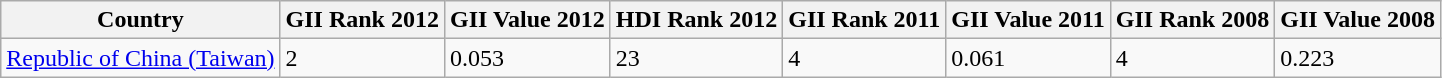<table class="wikitable">
<tr>
<th>Country</th>
<th>GII Rank 2012</th>
<th>GII Value 2012</th>
<th>HDI Rank 2012</th>
<th>GII Rank 2011</th>
<th>GII Value 2011</th>
<th>GII Rank 2008</th>
<th>GII Value 2008</th>
</tr>
<tr>
<td><a href='#'>Republic of China (Taiwan)</a></td>
<td>2</td>
<td>0.053</td>
<td>23</td>
<td>4</td>
<td>0.061</td>
<td>4</td>
<td>0.223</td>
</tr>
</table>
